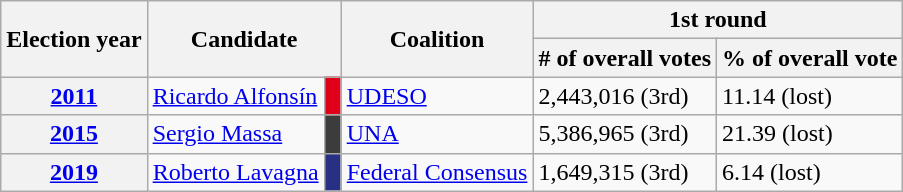<table class=wikitable>
<tr>
<th rowspan=2>Election year</th>
<th rowspan=2 colspan=2>Candidate</th>
<th rowspan=2>Coalition</th>
<th colspan=2>1st round</th>
</tr>
<tr>
<th># of overall votes</th>
<th>% of overall vote</th>
</tr>
<tr>
<th><a href='#'>2011</a></th>
<td><a href='#'>Ricardo Alfonsín</a></td>
<td bgcolor=#E10019> </td>
<td><a href='#'>UDESO</a></td>
<td>2,443,016 (3rd)</td>
<td>11.14 (lost)</td>
</tr>
<tr>
<th><a href='#'>2015</a></th>
<td><a href='#'>Sergio Massa</a></td>
<td bgcolor=#3C3C3C> </td>
<td><a href='#'>UNA</a></td>
<td>5,386,965 (3rd)</td>
<td>21.39 (lost)</td>
</tr>
<tr>
<th><a href='#'>2019</a></th>
<td><a href='#'>Roberto Lavagna</a></td>
<td bgcolor=#283084> </td>
<td><a href='#'>Federal Consensus</a></td>
<td>1,649,315 (3rd)</td>
<td>6.14 (lost)</td>
</tr>
</table>
